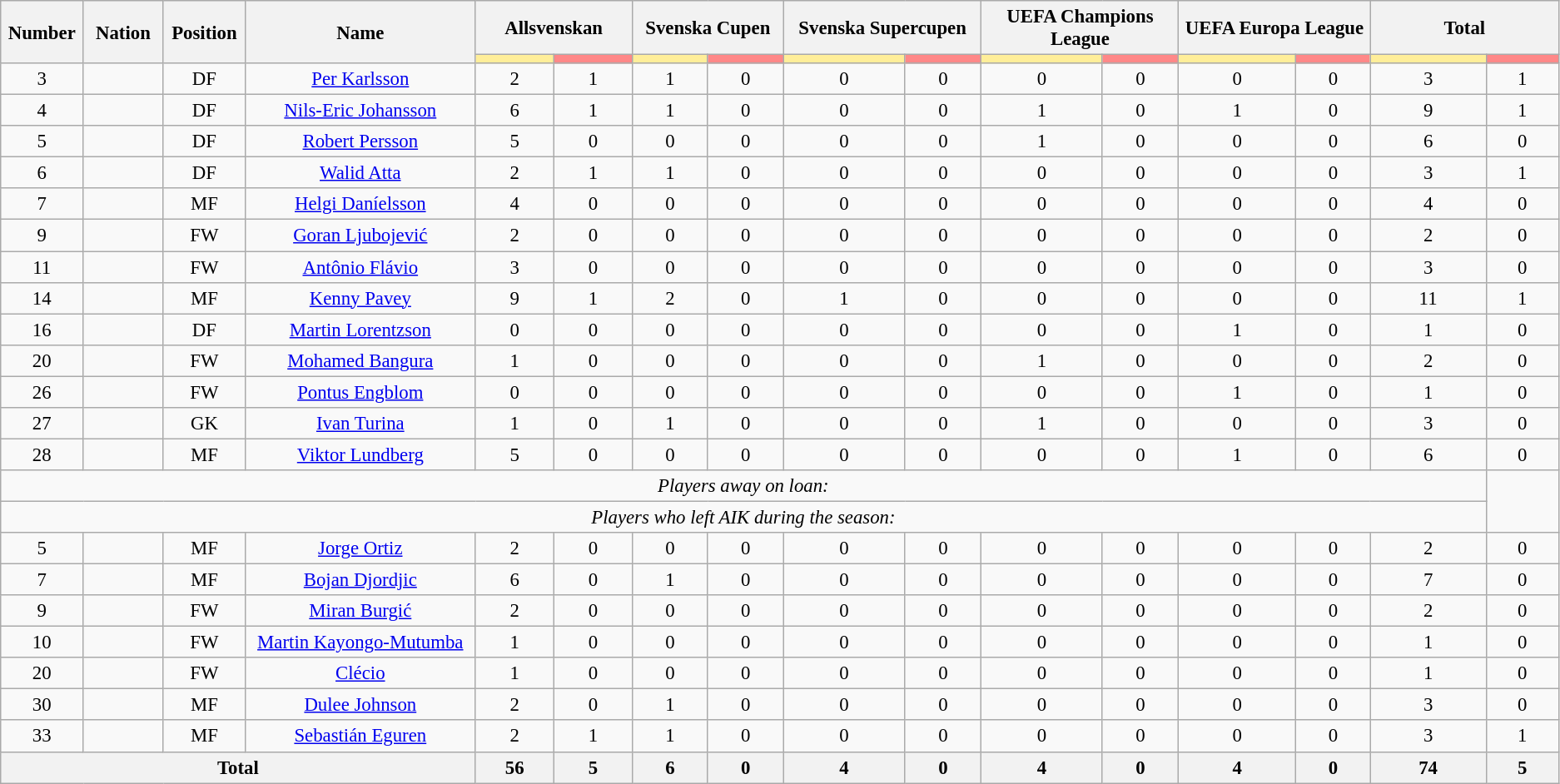<table class="wikitable" style="font-size: 95%; text-align: center;">
<tr>
<th rowspan=2 width=60>Number</th>
<th rowspan=2 width=60>Nation</th>
<th rowspan=2 width=60>Position</th>
<th rowspan=2 width=200>Name</th>
<th colspan=2>Allsvenskan</th>
<th colspan=2>Svenska Cupen</th>
<th colspan=2>Svenska Supercupen</th>
<th colspan=2>UEFA Champions League</th>
<th colspan=2>UEFA Europa League</th>
<th colspan=2>Total</th>
</tr>
<tr>
<th style="width:60px; background:#fe9;"></th>
<th style="width:60px; background:#ff8888;"></th>
<th style="width:60px; background:#fe9;"></th>
<th style="width:60px; background:#ff8888;"></th>
<th style="width:100px; background:#fe9;"></th>
<th style="width:60px; background:#ff8888;"></th>
<th style="width:100px; background:#fe9;"></th>
<th style="width:60px; background:#ff8888;"></th>
<th style="width:100px; background:#fe9;"></th>
<th style="width:60px; background:#ff8888;"></th>
<th style="width:100px; background:#fe9;"></th>
<th style="width:60px; background:#ff8888;"></th>
</tr>
<tr>
<td>3</td>
<td></td>
<td>DF</td>
<td><a href='#'>Per Karlsson</a></td>
<td>2</td>
<td>1</td>
<td>1</td>
<td>0</td>
<td>0</td>
<td>0</td>
<td>0</td>
<td>0</td>
<td>0</td>
<td>0</td>
<td>3</td>
<td>1</td>
</tr>
<tr>
<td>4</td>
<td></td>
<td>DF</td>
<td><a href='#'>Nils-Eric Johansson</a></td>
<td>6</td>
<td>1</td>
<td>1</td>
<td>0</td>
<td>0</td>
<td>0</td>
<td>1</td>
<td>0</td>
<td>1</td>
<td>0</td>
<td>9</td>
<td>1</td>
</tr>
<tr>
<td>5</td>
<td></td>
<td>DF</td>
<td><a href='#'>Robert Persson</a></td>
<td>5</td>
<td>0</td>
<td>0</td>
<td>0</td>
<td>0</td>
<td>0</td>
<td>1</td>
<td>0</td>
<td>0</td>
<td>0</td>
<td>6</td>
<td>0</td>
</tr>
<tr>
<td>6</td>
<td></td>
<td>DF</td>
<td><a href='#'>Walid Atta</a></td>
<td>2</td>
<td>1</td>
<td>1</td>
<td>0</td>
<td>0</td>
<td>0</td>
<td>0</td>
<td>0</td>
<td>0</td>
<td>0</td>
<td>3</td>
<td>1</td>
</tr>
<tr>
<td>7</td>
<td></td>
<td>MF</td>
<td><a href='#'>Helgi Daníelsson</a></td>
<td>4</td>
<td>0</td>
<td>0</td>
<td>0</td>
<td>0</td>
<td>0</td>
<td>0</td>
<td>0</td>
<td>0</td>
<td>0</td>
<td>4</td>
<td>0</td>
</tr>
<tr>
<td>9</td>
<td></td>
<td>FW</td>
<td><a href='#'>Goran Ljubojević</a></td>
<td>2</td>
<td>0</td>
<td>0</td>
<td>0</td>
<td>0</td>
<td>0</td>
<td>0</td>
<td>0</td>
<td>0</td>
<td>0</td>
<td>2</td>
<td>0</td>
</tr>
<tr>
<td>11</td>
<td></td>
<td>FW</td>
<td><a href='#'>Antônio Flávio</a></td>
<td>3</td>
<td>0</td>
<td>0</td>
<td>0</td>
<td>0</td>
<td>0</td>
<td>0</td>
<td>0</td>
<td>0</td>
<td>0</td>
<td>3</td>
<td>0</td>
</tr>
<tr>
<td>14</td>
<td></td>
<td>MF</td>
<td><a href='#'>Kenny Pavey</a></td>
<td>9</td>
<td>1</td>
<td>2</td>
<td>0</td>
<td>1</td>
<td>0</td>
<td>0</td>
<td>0</td>
<td>0</td>
<td>0</td>
<td>11</td>
<td>1</td>
</tr>
<tr>
<td>16</td>
<td></td>
<td>DF</td>
<td><a href='#'>Martin Lorentzson</a></td>
<td>0</td>
<td>0</td>
<td>0</td>
<td>0</td>
<td>0</td>
<td>0</td>
<td>0</td>
<td>0</td>
<td>1</td>
<td>0</td>
<td>1</td>
<td>0</td>
</tr>
<tr>
<td>20</td>
<td></td>
<td>FW</td>
<td><a href='#'>Mohamed Bangura</a></td>
<td>1</td>
<td>0</td>
<td>0</td>
<td>0</td>
<td>0</td>
<td>0</td>
<td>1</td>
<td>0</td>
<td>0</td>
<td>0</td>
<td>2</td>
<td>0</td>
</tr>
<tr>
<td>26</td>
<td></td>
<td>FW</td>
<td><a href='#'>Pontus Engblom</a></td>
<td>0</td>
<td>0</td>
<td>0</td>
<td>0</td>
<td>0</td>
<td>0</td>
<td>0</td>
<td>0</td>
<td>1</td>
<td>0</td>
<td>1</td>
<td>0</td>
</tr>
<tr>
<td>27</td>
<td></td>
<td>GK</td>
<td><a href='#'>Ivan Turina</a></td>
<td>1</td>
<td>0</td>
<td>1</td>
<td>0</td>
<td>0</td>
<td>0</td>
<td>1</td>
<td>0</td>
<td>0</td>
<td>0</td>
<td>3</td>
<td>0</td>
</tr>
<tr>
<td>28</td>
<td></td>
<td>MF</td>
<td><a href='#'>Viktor Lundberg</a></td>
<td>5</td>
<td>0</td>
<td>0</td>
<td>0</td>
<td>0</td>
<td>0</td>
<td>0</td>
<td>0</td>
<td>1</td>
<td>0</td>
<td>6</td>
<td>0</td>
</tr>
<tr>
<td colspan="15"><em>Players away on loan:</em></td>
</tr>
<tr>
<td colspan="15"><em>Players who left AIK during the season:</em></td>
</tr>
<tr>
<td>5</td>
<td></td>
<td>MF</td>
<td><a href='#'>Jorge Ortiz</a></td>
<td>2</td>
<td>0</td>
<td>0</td>
<td>0</td>
<td>0</td>
<td>0</td>
<td>0</td>
<td>0</td>
<td>0</td>
<td>0</td>
<td>2</td>
<td>0</td>
</tr>
<tr>
<td>7</td>
<td></td>
<td>MF</td>
<td><a href='#'>Bojan Djordjic</a></td>
<td>6</td>
<td>0</td>
<td>1</td>
<td>0</td>
<td>0</td>
<td>0</td>
<td>0</td>
<td>0</td>
<td>0</td>
<td>0</td>
<td>7</td>
<td>0</td>
</tr>
<tr>
<td>9</td>
<td></td>
<td>FW</td>
<td><a href='#'>Miran Burgić</a></td>
<td>2</td>
<td>0</td>
<td>0</td>
<td>0</td>
<td>0</td>
<td>0</td>
<td>0</td>
<td>0</td>
<td>0</td>
<td>0</td>
<td>2</td>
<td>0</td>
</tr>
<tr>
<td>10</td>
<td></td>
<td>FW</td>
<td><a href='#'>Martin Kayongo-Mutumba</a></td>
<td>1</td>
<td>0</td>
<td>0</td>
<td>0</td>
<td>0</td>
<td>0</td>
<td>0</td>
<td>0</td>
<td>0</td>
<td>0</td>
<td>1</td>
<td>0</td>
</tr>
<tr>
<td>20</td>
<td></td>
<td>FW</td>
<td><a href='#'>Clécio</a></td>
<td>1</td>
<td>0</td>
<td>0</td>
<td>0</td>
<td>0</td>
<td>0</td>
<td>0</td>
<td>0</td>
<td>0</td>
<td>0</td>
<td>1</td>
<td>0</td>
</tr>
<tr>
<td>30</td>
<td></td>
<td>MF</td>
<td><a href='#'>Dulee Johnson</a></td>
<td>2</td>
<td>0</td>
<td>1</td>
<td>0</td>
<td>0</td>
<td>0</td>
<td>0</td>
<td>0</td>
<td>0</td>
<td>0</td>
<td>3</td>
<td>0</td>
</tr>
<tr>
<td>33</td>
<td></td>
<td>MF</td>
<td><a href='#'>Sebastián Eguren</a></td>
<td>2</td>
<td>1</td>
<td>1</td>
<td>0</td>
<td>0</td>
<td>0</td>
<td>0</td>
<td>0</td>
<td>0</td>
<td>0</td>
<td>3</td>
<td>1</td>
</tr>
<tr>
<th colspan=4>Total</th>
<th>56</th>
<th>5</th>
<th>6</th>
<th>0</th>
<th>4</th>
<th>0</th>
<th>4</th>
<th>0</th>
<th>4</th>
<th>0</th>
<th>74</th>
<th>5</th>
</tr>
</table>
